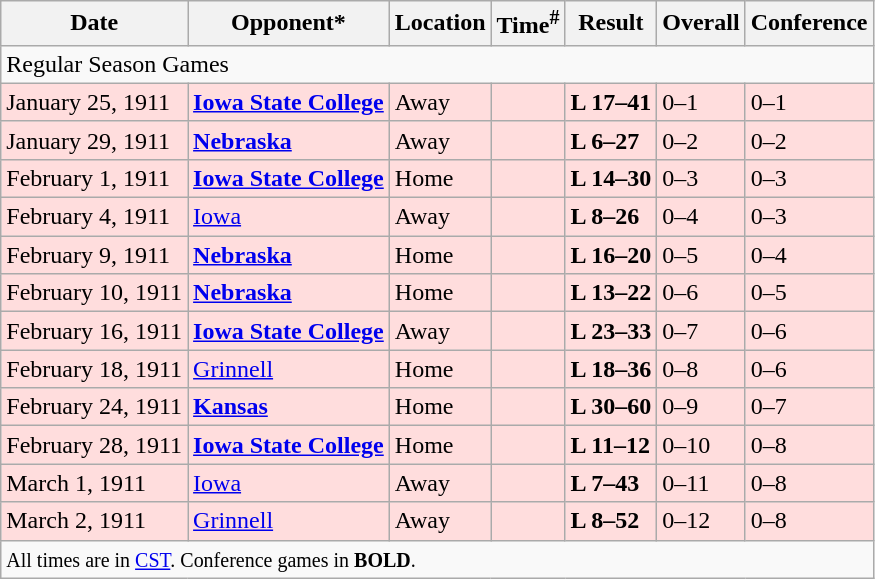<table class="wikitable">
<tr>
<th>Date</th>
<th>Opponent*</th>
<th>Location</th>
<th>Time<sup>#</sup></th>
<th>Result</th>
<th>Overall</th>
<th>Conference</th>
</tr>
<tr>
<td colspan="7">Regular Season Games</td>
</tr>
<tr style="background:#ffdddd; ">
<td>January 25, 1911</td>
<td><strong><a href='#'>Iowa State College</a></strong></td>
<td>Away</td>
<td></td>
<td><strong>L 17–41</strong></td>
<td>0–1</td>
<td>0–1</td>
</tr>
<tr style="background:#ffdddd; ">
<td>January 29, 1911</td>
<td><strong><a href='#'>Nebraska</a></strong></td>
<td>Away</td>
<td></td>
<td><strong>L 6–27</strong></td>
<td>0–2</td>
<td>0–2</td>
</tr>
<tr style="background:#ffdddd; ">
<td>February 1, 1911</td>
<td><strong><a href='#'>Iowa State College</a></strong></td>
<td>Home</td>
<td></td>
<td><strong>L 14–30</strong></td>
<td>0–3</td>
<td>0–3</td>
</tr>
<tr style="background:#ffdddd; ">
<td>February 4, 1911</td>
<td><a href='#'>Iowa</a></td>
<td>Away</td>
<td></td>
<td><strong>L 8–26</strong></td>
<td>0–4</td>
<td>0–3</td>
</tr>
<tr style="background:#ffdddd; ">
<td>February 9, 1911</td>
<td><strong><a href='#'>Nebraska</a></strong></td>
<td>Home</td>
<td></td>
<td><strong>L 16–20</strong></td>
<td>0–5</td>
<td>0–4</td>
</tr>
<tr style="background:#ffdddd; ">
<td>February 10, 1911</td>
<td><strong><a href='#'>Nebraska</a></strong></td>
<td>Home</td>
<td></td>
<td><strong>L 13–22</strong></td>
<td>0–6</td>
<td>0–5</td>
</tr>
<tr style="background:#ffdddd; ">
<td>February 16, 1911</td>
<td><strong><a href='#'>Iowa State College</a></strong></td>
<td>Away</td>
<td></td>
<td><strong>L 23–33</strong></td>
<td>0–7</td>
<td>0–6</td>
</tr>
<tr style="background:#ffdddd; ">
<td>February 18, 1911</td>
<td><a href='#'>Grinnell</a></td>
<td>Home</td>
<td></td>
<td><strong>L 18–36</strong></td>
<td>0–8</td>
<td>0–6</td>
</tr>
<tr style="background:#ffdddd; ">
<td>February 24, 1911</td>
<td><strong><a href='#'>Kansas</a></strong></td>
<td>Home</td>
<td></td>
<td><strong>L 30–60</strong></td>
<td>0–9</td>
<td>0–7</td>
</tr>
<tr style="background:#ffdddd; ">
<td>February 28, 1911</td>
<td><strong><a href='#'>Iowa State College</a></strong></td>
<td>Home</td>
<td></td>
<td><strong>L 11–12</strong></td>
<td>0–10</td>
<td>0–8</td>
</tr>
<tr style="background:#ffdddd; ">
<td>March 1, 1911</td>
<td><a href='#'>Iowa</a></td>
<td>Away</td>
<td></td>
<td><strong>L 7–43</strong></td>
<td>0–11</td>
<td>0–8</td>
</tr>
<tr style="background:#ffdddd; ">
<td>March 2, 1911</td>
<td><a href='#'>Grinnell</a></td>
<td>Away</td>
<td></td>
<td><strong>L 8–52</strong></td>
<td>0–12</td>
<td>0–8</td>
</tr>
<tr>
<td colspan=8><small>All times are in <a href='#'>CST</a>. Conference games in <strong>BOLD</strong>.</small></td>
</tr>
</table>
